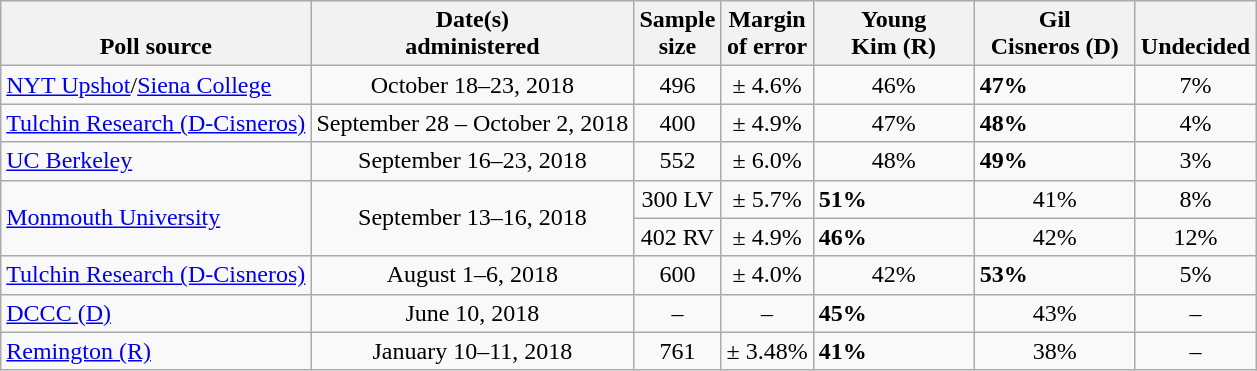<table class="wikitable">
<tr valign="bottom">
<th>Poll source</th>
<th>Date(s)<br>administered</th>
<th>Sample<br>size</th>
<th>Margin<br>of error</th>
<th style="width:100px;">Young<br>Kim (R)</th>
<th style="width:100px;">Gil<br>Cisneros (D)</th>
<th>Undecided</th>
</tr>
<tr>
<td><a href='#'>NYT Upshot</a>/<a href='#'>Siena College</a></td>
<td align="center">October 18–23, 2018</td>
<td align="center">496</td>
<td align="center">± 4.6%</td>
<td align="center">46%</td>
<td><strong>47%</strong></td>
<td align="center">7%</td>
</tr>
<tr>
<td><a href='#'>Tulchin Research (D-Cisneros)</a></td>
<td align="center">September 28 – October 2, 2018</td>
<td align="center">400</td>
<td align="center">± 4.9%</td>
<td align="center">47%</td>
<td><strong>48%</strong></td>
<td align="center">4%</td>
</tr>
<tr>
<td><a href='#'>UC Berkeley</a></td>
<td align="center">September 16–23, 2018</td>
<td align="center">552</td>
<td align="center">± 6.0%</td>
<td align="center">48%</td>
<td><strong>49%</strong></td>
<td align="center">3%</td>
</tr>
<tr>
<td rowspan="2"><a href='#'>Monmouth University</a></td>
<td rowspan="2" align="center">September 13–16, 2018</td>
<td align="center">300 LV</td>
<td align="center">± 5.7%</td>
<td><strong>51%</strong></td>
<td align="center">41%</td>
<td align="center">8%</td>
</tr>
<tr>
<td align="center">402 RV</td>
<td align="center">± 4.9%</td>
<td><strong>46%</strong></td>
<td align="center">42%</td>
<td align="center">12%</td>
</tr>
<tr>
<td><a href='#'>Tulchin Research (D-Cisneros)</a></td>
<td align="center">August 1–6, 2018</td>
<td align="center">600</td>
<td align="center">± 4.0%</td>
<td align="center">42%</td>
<td><strong>53%</strong></td>
<td align="center">5%</td>
</tr>
<tr>
<td><a href='#'>DCCC (D)</a></td>
<td align="center">June 10, 2018</td>
<td align="center">–</td>
<td align="center">–</td>
<td><strong>45%</strong></td>
<td align="center">43%</td>
<td align="center">–</td>
</tr>
<tr>
<td><a href='#'>Remington (R)</a></td>
<td align="center">January 10–11, 2018</td>
<td align="center">761</td>
<td align="center">± 3.48%</td>
<td><strong>41%</strong></td>
<td align="center">38%</td>
<td align="center">–</td>
</tr>
</table>
